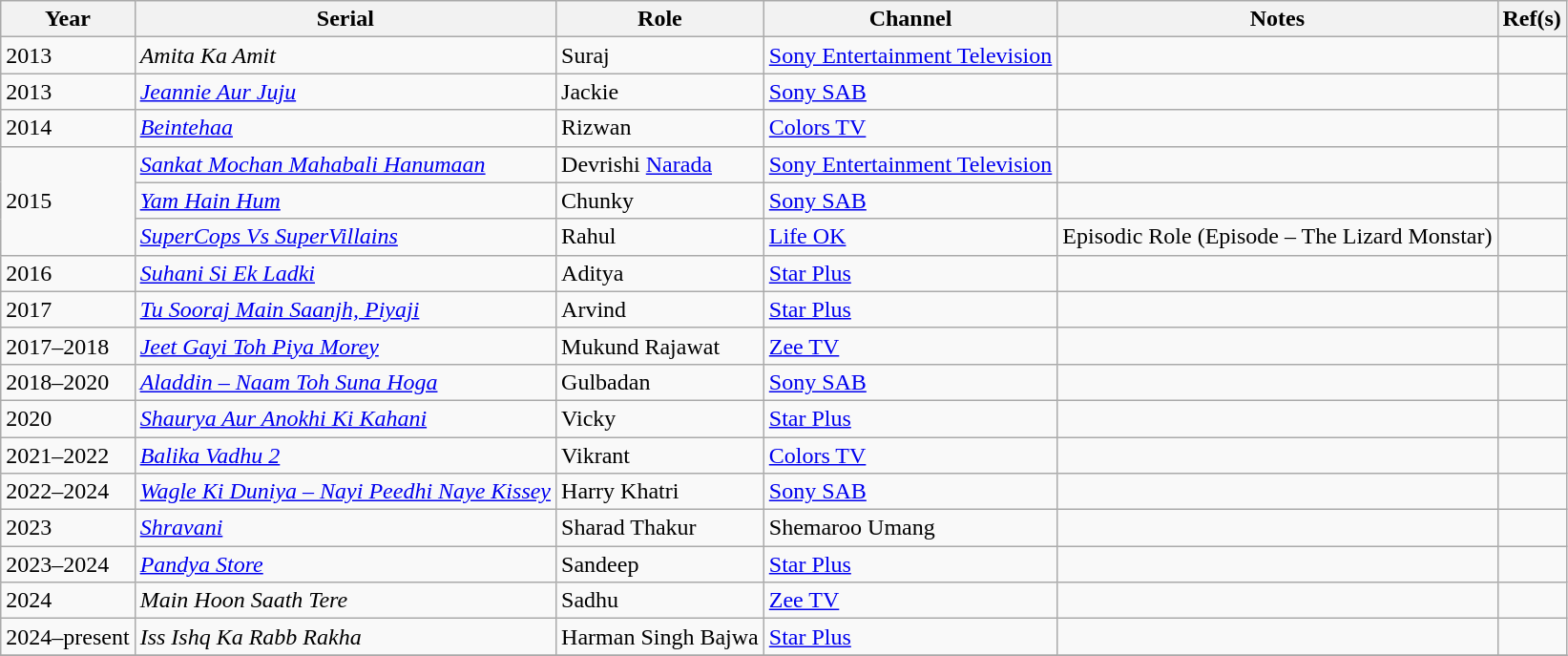<table class="wikitable sortable">
<tr>
<th>Year</th>
<th>Serial</th>
<th>Role</th>
<th>Channel</th>
<th>Notes</th>
<th>Ref(s)</th>
</tr>
<tr>
<td>2013</td>
<td><em>Amita Ka Amit</em></td>
<td>Suraj</td>
<td><a href='#'>Sony Entertainment Television</a></td>
<td></td>
<td></td>
</tr>
<tr>
<td>2013</td>
<td><em><a href='#'>Jeannie Aur Juju</a></em></td>
<td>Jackie</td>
<td><a href='#'>Sony SAB</a></td>
<td></td>
<td></td>
</tr>
<tr>
<td>2014</td>
<td><em><a href='#'>Beintehaa</a></em></td>
<td>Rizwan</td>
<td><a href='#'>Colors TV</a></td>
<td></td>
<td></td>
</tr>
<tr>
<td rowspan = "3">2015</td>
<td><em><a href='#'>Sankat Mochan Mahabali Hanumaan</a></em></td>
<td>Devrishi <a href='#'>Narada</a></td>
<td><a href='#'>Sony Entertainment Television</a></td>
<td></td>
<td></td>
</tr>
<tr>
<td><em><a href='#'>Yam Hain Hum</a></em></td>
<td>Chunky</td>
<td><a href='#'>Sony SAB</a></td>
<td></td>
<td></td>
</tr>
<tr>
<td><em><a href='#'>SuperCops Vs SuperVillains</a></em></td>
<td>Rahul</td>
<td><a href='#'>Life OK</a></td>
<td>Episodic Role (Episode – The Lizard Monstar)</td>
<td></td>
</tr>
<tr>
<td>2016</td>
<td><em><a href='#'>Suhani Si Ek Ladki</a></em></td>
<td>Aditya</td>
<td><a href='#'>Star Plus</a></td>
<td></td>
<td></td>
</tr>
<tr>
<td>2017</td>
<td><em><a href='#'>Tu Sooraj Main Saanjh, Piyaji</a></em></td>
<td>Arvind</td>
<td><a href='#'>Star Plus</a></td>
<td></td>
<td></td>
</tr>
<tr>
<td>2017–2018</td>
<td><em><a href='#'> Jeet Gayi Toh Piya Morey</a></em></td>
<td>Mukund Rajawat</td>
<td><a href='#'>Zee TV</a></td>
<td></td>
<td></td>
</tr>
<tr>
<td>2018–2020</td>
<td><em><a href='#'>Aladdin – Naam Toh Suna Hoga</a></em></td>
<td>Gulbadan</td>
<td><a href='#'>Sony SAB</a></td>
<td></td>
<td></td>
</tr>
<tr>
<td>2020</td>
<td><em><a href='#'>Shaurya Aur Anokhi Ki Kahani</a></em></td>
<td>Vicky</td>
<td><a href='#'>Star Plus</a></td>
<td></td>
<td></td>
</tr>
<tr>
<td>2021–2022</td>
<td><em><a href='#'>Balika Vadhu 2</a></em></td>
<td>Vikrant</td>
<td><a href='#'>Colors TV</a></td>
<td></td>
<td></td>
</tr>
<tr>
<td>2022–2024</td>
<td><em><a href='#'>Wagle Ki Duniya – Nayi Peedhi Naye Kissey</a></em></td>
<td>Harry Khatri</td>
<td><a href='#'>Sony SAB</a></td>
<td></td>
<td></td>
</tr>
<tr>
<td>2023</td>
<td><em><a href='#'>Shravani</a></em></td>
<td>Sharad Thakur</td>
<td>Shemaroo Umang</td>
<td></td>
<td></td>
</tr>
<tr>
<td>2023–2024</td>
<td><em><a href='#'>Pandya Store</a></em></td>
<td>Sandeep</td>
<td><a href='#'>Star Plus</a></td>
<td></td>
<td></td>
</tr>
<tr>
<td>2024</td>
<td><em>Main Hoon Saath Tere</em></td>
<td>Sadhu</td>
<td><a href='#'>Zee TV</a></td>
<td></td>
<td></td>
</tr>
<tr>
<td>2024–present</td>
<td><em>Iss Ishq Ka Rabb Rakha</em></td>
<td>Harman Singh Bajwa</td>
<td><a href='#'>Star Plus</a></td>
<td></td>
<td></td>
</tr>
<tr>
</tr>
</table>
